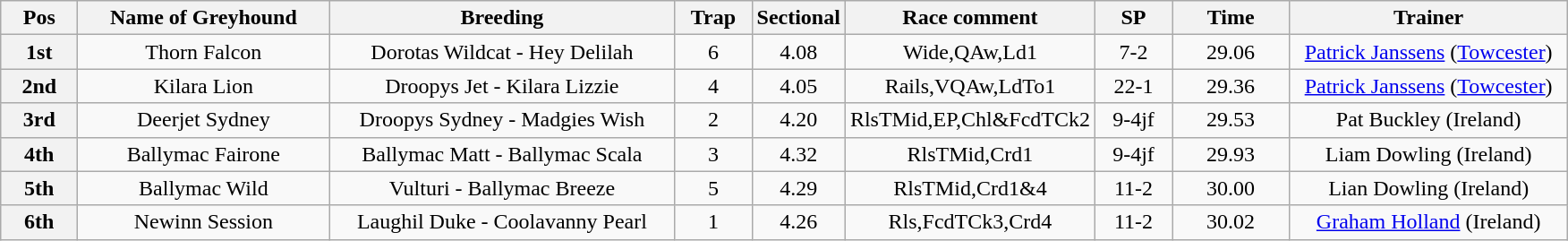<table class="wikitable" style="text-align: center">
<tr>
<th width=50>Pos</th>
<th width=180>Name of Greyhound</th>
<th width=250>Breeding</th>
<th width=50>Trap</th>
<th width=50>Sectional</th>
<th width=170>Race comment</th>
<th width=50>SP</th>
<th width=80>Time</th>
<th width=200>Trainer</th>
</tr>
<tr>
<th>1st</th>
<td>Thorn Falcon</td>
<td>Dorotas Wildcat - Hey Delilah</td>
<td>6</td>
<td>4.08</td>
<td>Wide,QAw,Ld1</td>
<td>7-2</td>
<td>29.06</td>
<td><a href='#'>Patrick Janssens</a> (<a href='#'>Towcester</a>)</td>
</tr>
<tr>
<th>2nd</th>
<td>Kilara Lion</td>
<td>Droopys Jet - Kilara Lizzie</td>
<td>4</td>
<td>4.05</td>
<td>Rails,VQAw,LdTo1</td>
<td>22-1</td>
<td>29.36</td>
<td><a href='#'>Patrick Janssens</a> (<a href='#'>Towcester</a>)</td>
</tr>
<tr>
<th>3rd</th>
<td>Deerjet Sydney</td>
<td>Droopys Sydney - Madgies Wish</td>
<td>2</td>
<td>4.20</td>
<td>RlsTMid,EP,Chl&FcdTCk2</td>
<td>9-4jf</td>
<td>29.53</td>
<td>Pat Buckley (Ireland)</td>
</tr>
<tr>
<th>4th</th>
<td>Ballymac Fairone</td>
<td>Ballymac Matt - Ballymac Scala</td>
<td>3</td>
<td>4.32</td>
<td>RlsTMid,Crd1</td>
<td>9-4jf</td>
<td>29.93</td>
<td>Liam Dowling (Ireland)</td>
</tr>
<tr>
<th>5th</th>
<td>Ballymac Wild</td>
<td>Vulturi - Ballymac Breeze</td>
<td>5</td>
<td>4.29</td>
<td>RlsTMid,Crd1&4</td>
<td>11-2</td>
<td>30.00</td>
<td>Lian Dowling (Ireland)</td>
</tr>
<tr>
<th>6th</th>
<td>Newinn Session</td>
<td>Laughil Duke - Coolavanny Pearl</td>
<td>1</td>
<td>4.26</td>
<td>Rls,FcdTCk3,Crd4</td>
<td>11-2</td>
<td>30.02</td>
<td><a href='#'>Graham Holland</a> (Ireland)</td>
</tr>
</table>
